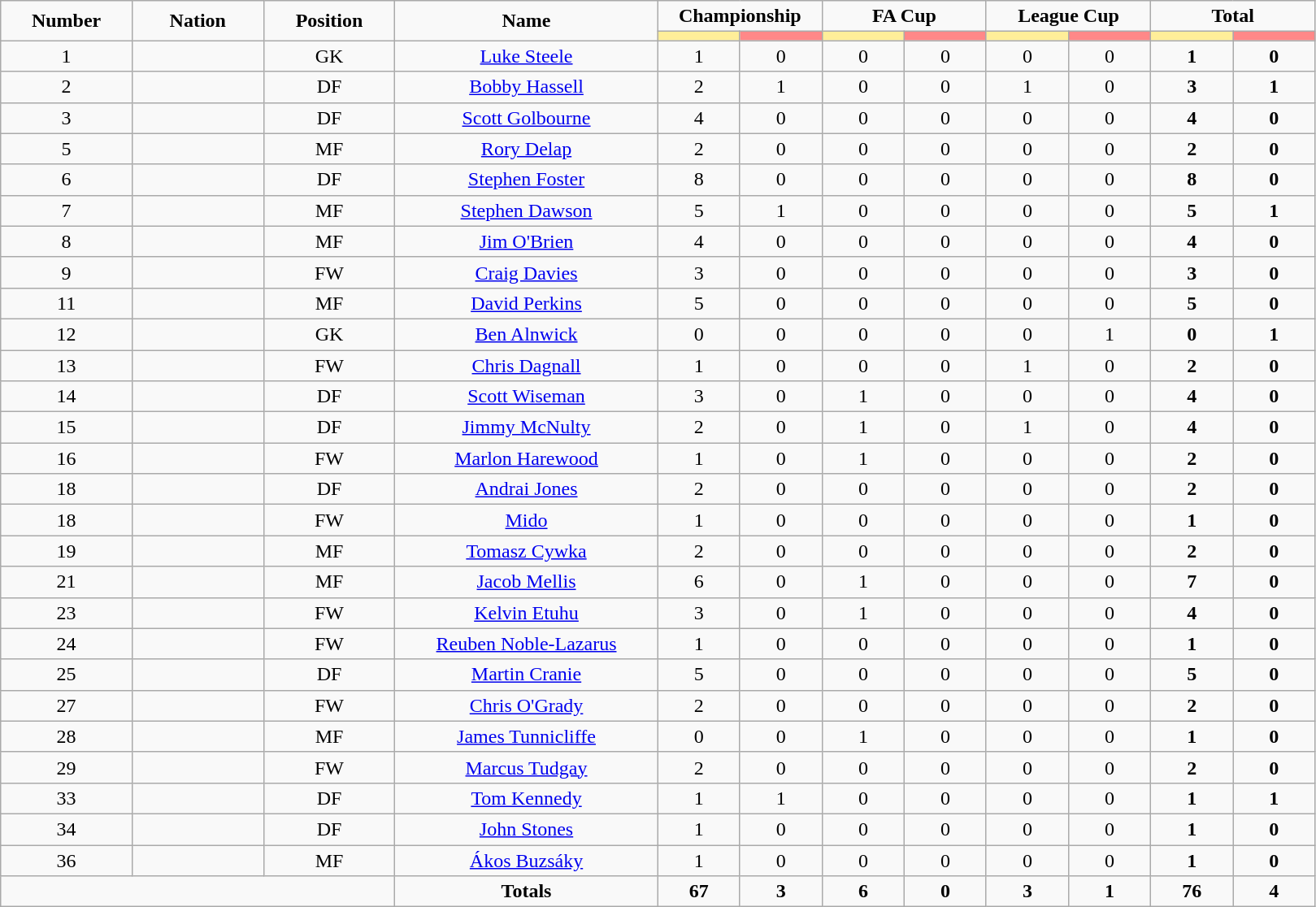<table class="wikitable" style="text-align:center;">
<tr style="text-align:center;">
<td rowspan="2"  style="width:10%; "><strong>Number</strong></td>
<td rowspan="2"  style="width:10%; "><strong>Nation</strong></td>
<td rowspan="2"  style="width:10%; "><strong>Position</strong></td>
<td rowspan="2"  style="width:20%; "><strong>Name</strong></td>
<td colspan="2"><strong>Championship</strong></td>
<td colspan="2"><strong>FA Cup</strong></td>
<td colspan="2"><strong>League Cup</strong></td>
<td colspan="2"><strong>Total</strong></td>
</tr>
<tr>
<th style="width:60px; background:#fe9;"></th>
<th style="width:60px; background:#ff8888;"></th>
<th style="width:60px; background:#fe9;"></th>
<th style="width:60px; background:#ff8888;"></th>
<th style="width:60px; background:#fe9;"></th>
<th style="width:60px; background:#ff8888;"></th>
<th style="width:60px; background:#fe9;"></th>
<th style="width:60px; background:#ff8888;"></th>
</tr>
<tr>
<td>1</td>
<td></td>
<td>GK</td>
<td><a href='#'>Luke Steele</a></td>
<td>1</td>
<td>0</td>
<td>0</td>
<td>0</td>
<td>0</td>
<td>0</td>
<td><strong>1</strong></td>
<td><strong>0</strong></td>
</tr>
<tr>
<td>2</td>
<td></td>
<td>DF</td>
<td><a href='#'>Bobby Hassell</a></td>
<td>2</td>
<td>1</td>
<td>0</td>
<td>0</td>
<td>1</td>
<td>0</td>
<td><strong>3</strong></td>
<td><strong>1</strong></td>
</tr>
<tr>
<td>3</td>
<td></td>
<td>DF</td>
<td><a href='#'>Scott Golbourne</a></td>
<td>4</td>
<td>0</td>
<td>0</td>
<td>0</td>
<td>0</td>
<td>0</td>
<td><strong>4</strong></td>
<td><strong>0</strong></td>
</tr>
<tr>
<td>5</td>
<td></td>
<td>MF</td>
<td><a href='#'>Rory Delap</a></td>
<td>2</td>
<td>0</td>
<td>0</td>
<td>0</td>
<td>0</td>
<td>0</td>
<td><strong>2</strong></td>
<td><strong>0</strong></td>
</tr>
<tr>
<td>6</td>
<td></td>
<td>DF</td>
<td><a href='#'>Stephen Foster</a></td>
<td>8</td>
<td>0</td>
<td>0</td>
<td>0</td>
<td>0</td>
<td>0</td>
<td><strong>8</strong></td>
<td><strong>0</strong></td>
</tr>
<tr>
<td>7</td>
<td></td>
<td>MF</td>
<td><a href='#'>Stephen Dawson</a></td>
<td>5</td>
<td>1</td>
<td>0</td>
<td>0</td>
<td>0</td>
<td>0</td>
<td><strong>5</strong></td>
<td><strong>1</strong></td>
</tr>
<tr>
<td>8</td>
<td></td>
<td>MF</td>
<td><a href='#'>Jim O'Brien</a></td>
<td>4</td>
<td>0</td>
<td>0</td>
<td>0</td>
<td>0</td>
<td>0</td>
<td><strong>4</strong></td>
<td><strong>0</strong></td>
</tr>
<tr>
<td>9</td>
<td></td>
<td>FW</td>
<td><a href='#'>Craig Davies</a></td>
<td>3</td>
<td>0</td>
<td>0</td>
<td>0</td>
<td>0</td>
<td>0</td>
<td><strong>3</strong></td>
<td><strong>0</strong></td>
</tr>
<tr>
<td>11</td>
<td></td>
<td>MF</td>
<td><a href='#'>David Perkins</a></td>
<td>5</td>
<td>0</td>
<td>0</td>
<td>0</td>
<td>0</td>
<td>0</td>
<td><strong>5</strong></td>
<td><strong>0</strong></td>
</tr>
<tr>
<td>12</td>
<td></td>
<td>GK</td>
<td><a href='#'>Ben Alnwick</a></td>
<td>0</td>
<td>0</td>
<td>0</td>
<td>0</td>
<td>0</td>
<td>1</td>
<td><strong>0</strong></td>
<td><strong>1</strong></td>
</tr>
<tr>
<td>13</td>
<td></td>
<td>FW</td>
<td><a href='#'>Chris Dagnall</a></td>
<td>1</td>
<td>0</td>
<td>0</td>
<td>0</td>
<td>1</td>
<td>0</td>
<td><strong>2</strong></td>
<td><strong>0</strong></td>
</tr>
<tr>
<td>14</td>
<td></td>
<td>DF</td>
<td><a href='#'>Scott Wiseman</a></td>
<td>3</td>
<td>0</td>
<td>1</td>
<td>0</td>
<td>0</td>
<td>0</td>
<td><strong>4</strong></td>
<td><strong>0</strong></td>
</tr>
<tr>
<td>15</td>
<td></td>
<td>DF</td>
<td><a href='#'>Jimmy McNulty</a></td>
<td>2</td>
<td>0</td>
<td>1</td>
<td>0</td>
<td>1</td>
<td>0</td>
<td><strong>4</strong></td>
<td><strong>0</strong></td>
</tr>
<tr>
<td>16</td>
<td></td>
<td>FW</td>
<td><a href='#'>Marlon Harewood</a></td>
<td>1</td>
<td>0</td>
<td>1</td>
<td>0</td>
<td>0</td>
<td>0</td>
<td><strong>2</strong></td>
<td><strong>0</strong></td>
</tr>
<tr>
<td>18</td>
<td></td>
<td>DF</td>
<td><a href='#'>Andrai Jones</a></td>
<td>2</td>
<td>0</td>
<td>0</td>
<td>0</td>
<td>0</td>
<td>0</td>
<td><strong>2</strong></td>
<td><strong>0</strong></td>
</tr>
<tr>
<td>18</td>
<td></td>
<td>FW</td>
<td><a href='#'>Mido</a></td>
<td>1</td>
<td>0</td>
<td>0</td>
<td>0</td>
<td>0</td>
<td>0</td>
<td><strong>1</strong></td>
<td><strong>0</strong></td>
</tr>
<tr>
<td>19</td>
<td></td>
<td>MF</td>
<td><a href='#'>Tomasz Cywka</a></td>
<td>2</td>
<td>0</td>
<td>0</td>
<td>0</td>
<td>0</td>
<td>0</td>
<td><strong>2</strong></td>
<td><strong>0</strong></td>
</tr>
<tr>
<td>21</td>
<td></td>
<td>MF</td>
<td><a href='#'>Jacob Mellis</a></td>
<td>6</td>
<td>0</td>
<td>1</td>
<td>0</td>
<td>0</td>
<td>0</td>
<td><strong>7</strong></td>
<td><strong>0</strong></td>
</tr>
<tr>
<td>23</td>
<td></td>
<td>FW</td>
<td><a href='#'>Kelvin Etuhu</a></td>
<td>3</td>
<td>0</td>
<td>1</td>
<td>0</td>
<td>0</td>
<td>0</td>
<td><strong>4</strong></td>
<td><strong>0</strong></td>
</tr>
<tr>
<td>24</td>
<td></td>
<td>FW</td>
<td><a href='#'>Reuben Noble-Lazarus</a></td>
<td>1</td>
<td>0</td>
<td>0</td>
<td>0</td>
<td>0</td>
<td>0</td>
<td><strong>1</strong></td>
<td><strong>0</strong></td>
</tr>
<tr>
<td>25</td>
<td></td>
<td>DF</td>
<td><a href='#'>Martin Cranie</a></td>
<td>5</td>
<td>0</td>
<td>0</td>
<td>0</td>
<td>0</td>
<td>0</td>
<td><strong>5</strong></td>
<td><strong>0</strong></td>
</tr>
<tr>
<td>27</td>
<td></td>
<td>FW</td>
<td><a href='#'>Chris O'Grady</a></td>
<td>2</td>
<td>0</td>
<td>0</td>
<td>0</td>
<td>0</td>
<td>0</td>
<td><strong>2</strong></td>
<td><strong>0</strong></td>
</tr>
<tr>
<td>28</td>
<td></td>
<td>MF</td>
<td><a href='#'>James Tunnicliffe</a></td>
<td>0</td>
<td>0</td>
<td>1</td>
<td>0</td>
<td>0</td>
<td>0</td>
<td><strong>1</strong></td>
<td><strong>0</strong></td>
</tr>
<tr>
<td>29</td>
<td></td>
<td>FW</td>
<td><a href='#'>Marcus Tudgay</a></td>
<td>2</td>
<td>0</td>
<td>0</td>
<td>0</td>
<td>0</td>
<td>0</td>
<td><strong>2</strong></td>
<td><strong>0</strong></td>
</tr>
<tr>
<td>33</td>
<td></td>
<td>DF</td>
<td><a href='#'>Tom Kennedy</a></td>
<td>1</td>
<td>1</td>
<td>0</td>
<td>0</td>
<td>0</td>
<td>0</td>
<td><strong>1</strong></td>
<td><strong>1</strong></td>
</tr>
<tr>
<td>34</td>
<td></td>
<td>DF</td>
<td><a href='#'>John Stones</a></td>
<td>1</td>
<td>0</td>
<td>0</td>
<td>0</td>
<td>0</td>
<td>0</td>
<td><strong>1</strong></td>
<td><strong>0</strong></td>
</tr>
<tr>
<td>36</td>
<td></td>
<td>MF</td>
<td><a href='#'>Ákos Buzsáky</a></td>
<td>1</td>
<td>0</td>
<td>0</td>
<td>0</td>
<td>0</td>
<td>0</td>
<td><strong>1</strong></td>
<td><strong>0</strong></td>
</tr>
<tr>
<td colspan="3"></td>
<td><strong>Totals</strong></td>
<td><strong>67</strong></td>
<td><strong>3</strong></td>
<td><strong>6</strong></td>
<td><strong>0</strong></td>
<td><strong>3</strong></td>
<td><strong>1</strong></td>
<td><strong>76</strong></td>
<td><strong>4</strong></td>
</tr>
</table>
